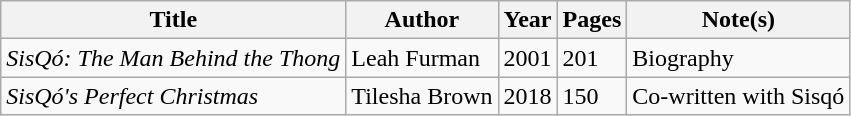<table class="wikitable">
<tr>
<th>Title</th>
<th>Author</th>
<th>Year</th>
<th>Pages</th>
<th>Note(s)</th>
</tr>
<tr>
<td><em>SisQó: The Man Behind the Thong</em></td>
<td>Leah Furman</td>
<td>2001</td>
<td>201</td>
<td>Biography</td>
</tr>
<tr>
<td><em>SisQó's Perfect Christmas</em></td>
<td>Tilesha Brown</td>
<td>2018</td>
<td>150</td>
<td>Co-written with Sisqó</td>
</tr>
</table>
